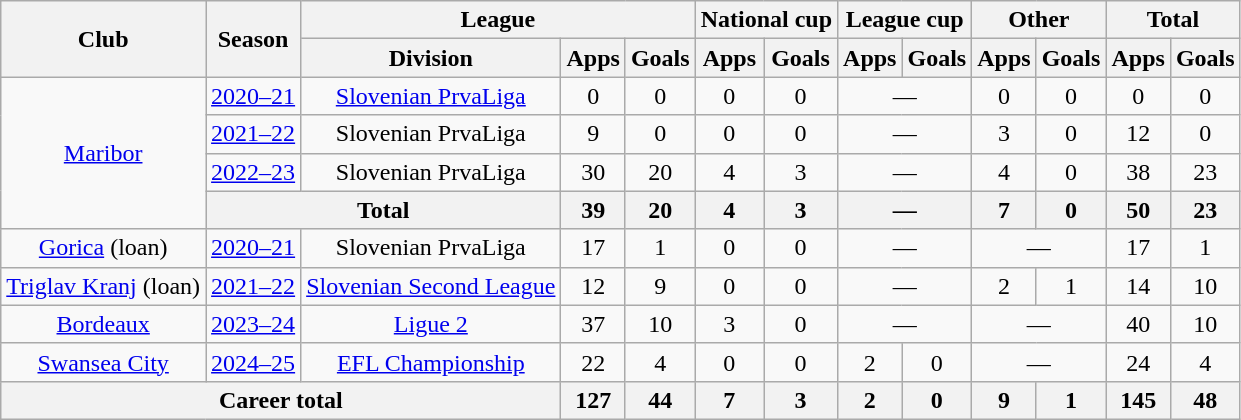<table class="wikitable" style="text-align: center;">
<tr>
<th rowspan="2">Club</th>
<th rowspan="2">Season</th>
<th colspan="3">League</th>
<th colspan="2">National cup</th>
<th colspan="2">League cup</th>
<th colspan="2">Other</th>
<th colspan="2">Total</th>
</tr>
<tr>
<th>Division</th>
<th>Apps</th>
<th>Goals</th>
<th>Apps</th>
<th>Goals</th>
<th>Apps</th>
<th>Goals</th>
<th>Apps</th>
<th>Goals</th>
<th>Apps</th>
<th>Goals</th>
</tr>
<tr>
<td rowspan=4><a href='#'>Maribor</a></td>
<td><a href='#'>2020–21</a></td>
<td><a href='#'>Slovenian PrvaLiga</a></td>
<td>0</td>
<td>0</td>
<td>0</td>
<td>0</td>
<td colspan=2>—</td>
<td>0</td>
<td>0</td>
<td>0</td>
<td>0</td>
</tr>
<tr>
<td><a href='#'>2021–22</a></td>
<td>Slovenian PrvaLiga</td>
<td>9</td>
<td>0</td>
<td>0</td>
<td>0</td>
<td colspan=2>—</td>
<td>3</td>
<td>0</td>
<td>12</td>
<td>0</td>
</tr>
<tr>
<td><a href='#'>2022–23</a></td>
<td>Slovenian PrvaLiga</td>
<td>30</td>
<td>20</td>
<td>4</td>
<td>3</td>
<td colspan=2>—</td>
<td>4</td>
<td>0</td>
<td>38</td>
<td>23</td>
</tr>
<tr>
<th colspan=2>Total</th>
<th>39</th>
<th>20</th>
<th>4</th>
<th>3</th>
<th colspan=2>—</th>
<th>7</th>
<th>0</th>
<th>50</th>
<th>23</th>
</tr>
<tr>
<td><a href='#'>Gorica</a> (loan)</td>
<td><a href='#'>2020–21</a></td>
<td>Slovenian PrvaLiga</td>
<td>17</td>
<td>1</td>
<td>0</td>
<td>0</td>
<td colspan=2>—</td>
<td colspan=2>—</td>
<td>17</td>
<td>1</td>
</tr>
<tr>
<td><a href='#'>Triglav Kranj</a> (loan)</td>
<td><a href='#'>2021–22</a></td>
<td><a href='#'>Slovenian Second League</a></td>
<td>12</td>
<td>9</td>
<td>0</td>
<td>0</td>
<td colspan=2>—</td>
<td>2</td>
<td>1</td>
<td>14</td>
<td>10</td>
</tr>
<tr>
<td><a href='#'>Bordeaux</a></td>
<td><a href='#'>2023–24</a></td>
<td><a href='#'>Ligue 2</a></td>
<td>37</td>
<td>10</td>
<td>3</td>
<td>0</td>
<td colspan=2>—</td>
<td colspan=2>—</td>
<td>40</td>
<td>10</td>
</tr>
<tr>
<td><a href='#'>Swansea City</a></td>
<td><a href='#'>2024–25</a></td>
<td><a href='#'>EFL Championship</a></td>
<td>22</td>
<td>4</td>
<td>0</td>
<td>0</td>
<td>2</td>
<td>0</td>
<td colspan=2>—</td>
<td>24</td>
<td>4</td>
</tr>
<tr>
<th colspan="3">Career total</th>
<th>127</th>
<th>44</th>
<th>7</th>
<th>3</th>
<th>2</th>
<th>0</th>
<th>9</th>
<th>1</th>
<th>145</th>
<th>48</th>
</tr>
</table>
